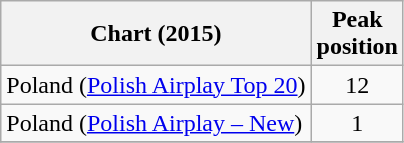<table class="wikitable sortable">
<tr>
<th scope="col">Chart (2015)</th>
<th scope="col">Peak<br>position</th>
</tr>
<tr>
<td>Poland (<a href='#'>Polish Airplay Top 20</a>)</td>
<td align=center>12</td>
</tr>
<tr>
<td>Poland (<a href='#'>Polish Airplay – New</a>)</td>
<td align=center>1</td>
</tr>
<tr>
</tr>
</table>
